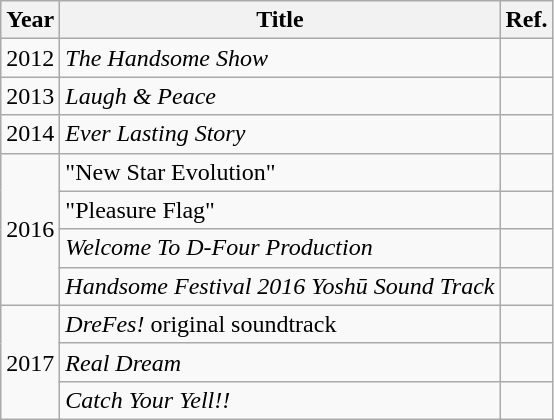<table class="wikitable">
<tr>
<th>Year</th>
<th>Title</th>
<th>Ref.</th>
</tr>
<tr>
<td>2012</td>
<td><em>The Handsome Show</em></td>
<td></td>
</tr>
<tr>
<td>2013</td>
<td><em>Laugh & Peace</em></td>
<td></td>
</tr>
<tr>
<td>2014</td>
<td><em>Ever Lasting Story</em></td>
<td></td>
</tr>
<tr>
<td rowspan="4">2016</td>
<td>"New Star Evolution"</td>
<td></td>
</tr>
<tr>
<td>"Pleasure Flag"</td>
<td></td>
</tr>
<tr>
<td><em>Welcome To D-Four Production</em></td>
<td></td>
</tr>
<tr>
<td><em>Handsome Festival 2016 Yoshū Sound Track</em></td>
<td></td>
</tr>
<tr>
<td rowspan="3">2017</td>
<td><em>DreFes!</em> original soundtrack</td>
<td></td>
</tr>
<tr>
<td><em>Real Dream</em></td>
<td></td>
</tr>
<tr>
<td><em>Catch Your Yell!!</em></td>
<td></td>
</tr>
</table>
